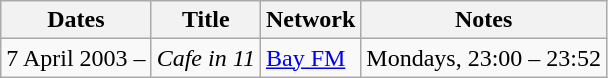<table class="wikitable">
<tr>
<th>Dates</th>
<th>Title</th>
<th>Network</th>
<th>Notes</th>
</tr>
<tr>
<td>7 April 2003 –</td>
<td><em>Cafe in 11</em></td>
<td><a href='#'>Bay FM</a></td>
<td>Mondays, 23:00 – 23:52</td>
</tr>
</table>
